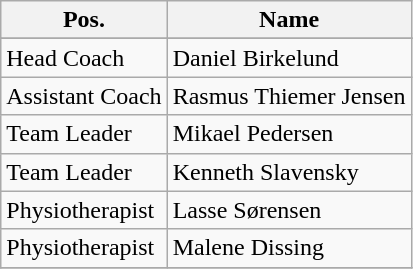<table class="wikitable" style="text-align: left;">
<tr>
<th valign=center>Pos.</th>
<th>Name</th>
</tr>
<tr>
</tr>
<tr>
<td>Head Coach</td>
<td>Daniel Birkelund</td>
</tr>
<tr>
<td>Assistant Coach</td>
<td>Rasmus Thiemer Jensen</td>
</tr>
<tr>
<td>Team Leader</td>
<td>Mikael Pedersen</td>
</tr>
<tr>
<td>Team Leader</td>
<td>Kenneth Slavensky</td>
</tr>
<tr>
<td>Physiotherapist</td>
<td>Lasse Sørensen</td>
</tr>
<tr>
<td>Physiotherapist</td>
<td>Malene Dissing</td>
</tr>
<tr>
</tr>
</table>
